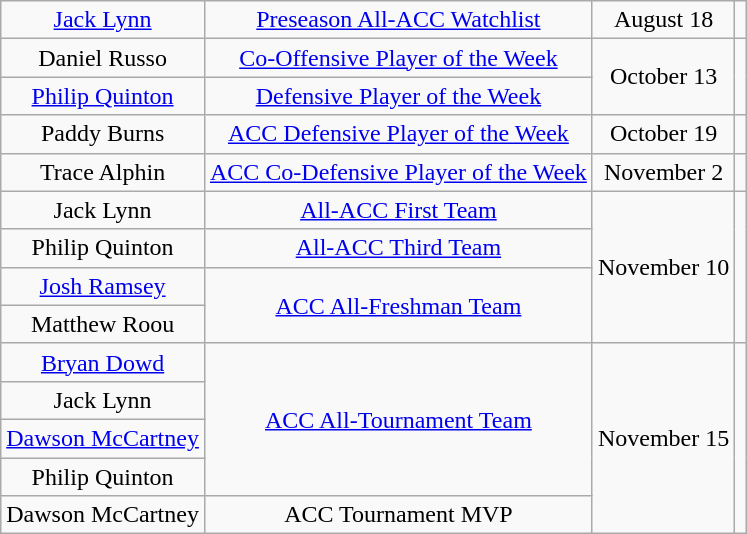<table class="wikitable sortable" style="text-align: center">
<tr>
<td><a href='#'>Jack Lynn</a></td>
<td><a href='#'>Preseason All-ACC Watchlist</a></td>
<td>August 18</td>
<td></td>
</tr>
<tr>
<td>Daniel Russo</td>
<td><a href='#'>Co-Offensive Player of the Week</a></td>
<td rowspan=2>October 13</td>
<td rowspan=2></td>
</tr>
<tr>
<td><a href='#'>Philip Quinton</a></td>
<td><a href='#'>Defensive Player of the Week</a></td>
</tr>
<tr>
<td>Paddy Burns</td>
<td><a href='#'>ACC Defensive Player of the Week</a></td>
<td>October 19</td>
<td></td>
</tr>
<tr>
<td>Trace Alphin</td>
<td><a href='#'>ACC Co-Defensive Player of the Week</a></td>
<td>November 2</td>
<td></td>
</tr>
<tr>
<td>Jack Lynn</td>
<td><a href='#'>All-ACC First Team</a></td>
<td rowspan=4>November 10</td>
<td rowspan=4></td>
</tr>
<tr>
<td>Philip Quinton</td>
<td><a href='#'>All-ACC Third Team</a></td>
</tr>
<tr>
<td><a href='#'>Josh Ramsey</a></td>
<td rowspan=2><a href='#'>ACC All-Freshman Team</a></td>
</tr>
<tr>
<td>Matthew Roou</td>
</tr>
<tr>
<td><a href='#'>Bryan Dowd</a></td>
<td rowspan=4><a href='#'>ACC All-Tournament Team</a></td>
<td rowspan=5>November 15</td>
<td rowspan=5></td>
</tr>
<tr>
<td>Jack Lynn</td>
</tr>
<tr>
<td><a href='#'>Dawson McCartney</a></td>
</tr>
<tr>
<td>Philip Quinton</td>
</tr>
<tr>
<td>Dawson McCartney</td>
<td>ACC Tournament MVP</td>
</tr>
</table>
